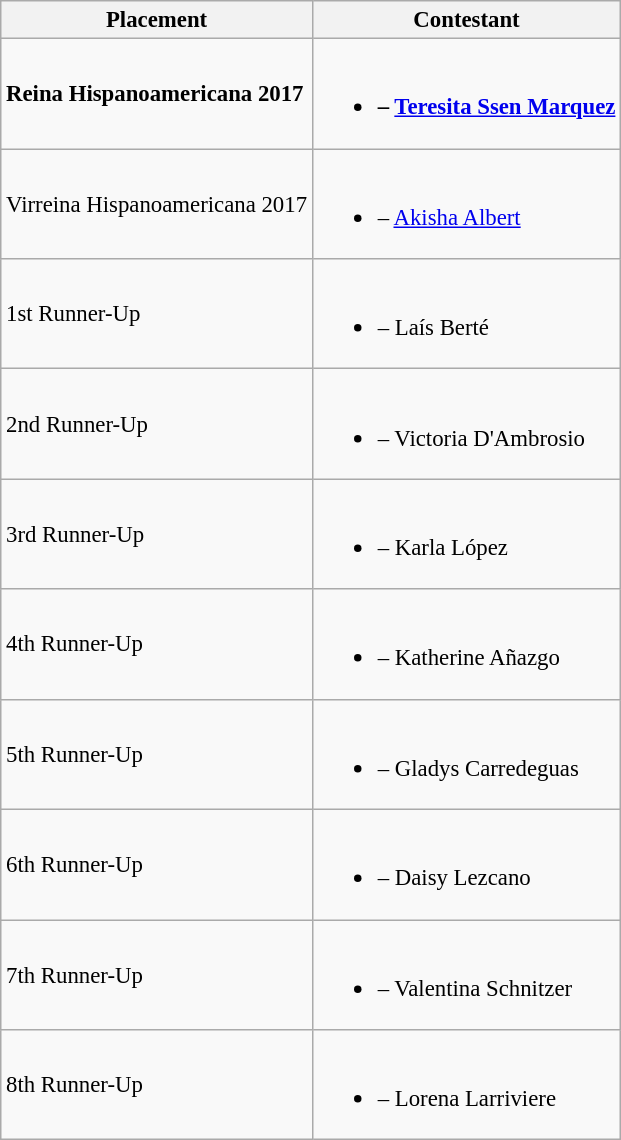<table class="wikitable sortable" style="font-size: 95%;">
<tr>
<th>Placement</th>
<th>Contestant</th>
</tr>
<tr>
<td><strong>Reina Hispanoamericana 2017</strong></td>
<td><br><ul><li><strong> – <a href='#'>Teresita Ssen Marquez</a></strong></li></ul></td>
</tr>
<tr>
<td>Virreina Hispanoamericana 2017</td>
<td><br><ul><li> – <a href='#'>Akisha Albert</a></li></ul></td>
</tr>
<tr>
<td>1st Runner-Up</td>
<td><br><ul><li> – Laís Berté</li></ul></td>
</tr>
<tr>
<td>2nd Runner-Up</td>
<td><br><ul><li> – Victoria D'Ambrosio</li></ul></td>
</tr>
<tr>
<td>3rd Runner-Up</td>
<td><br><ul><li> – Karla López</li></ul></td>
</tr>
<tr>
<td>4th Runner-Up</td>
<td><br><ul><li> – Katherine Añazgo</li></ul></td>
</tr>
<tr>
<td>5th Runner-Up</td>
<td><br><ul><li> – Gladys Carredeguas</li></ul></td>
</tr>
<tr>
<td>6th Runner-Up</td>
<td><br><ul><li> – Daisy Lezcano</li></ul></td>
</tr>
<tr>
<td>7th Runner-Up</td>
<td><br><ul><li> – Valentina Schnitzer</li></ul></td>
</tr>
<tr>
<td>8th Runner-Up</td>
<td><br><ul><li> – Lorena Larriviere</li></ul></td>
</tr>
</table>
